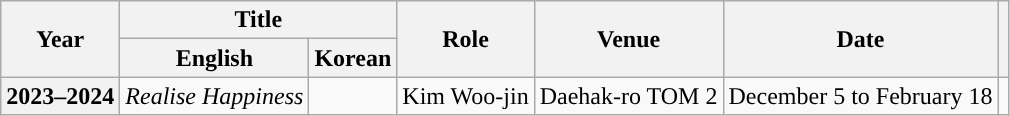<table class="wikitable sortable plainrowheaders" style="text-align:left; font-size:100%;">
<tr>
<th scope="col" rowspan="2">Year</th>
<th scope="col" colspan="2">Title</th>
<th scope="col" rowspan="2">Role</th>
<th scope="col" rowspan="2" class="unsortable">Venue</th>
<th scope="col" rowspan="2">Date</th>
<th rowspan="2" scope="col" class="unsortable"></th>
</tr>
<tr>
<th>English</th>
<th>Korean</th>
</tr>
<tr>
<th scope="row">2023–2024</th>
<td><em>Realise Happiness</em></td>
<td></td>
<td>Kim Woo-jin</td>
<td>Daehak-ro TOM 2</td>
<td>December 5 to February 18</td>
<td style="text-align:center;"></td>
</tr>
</table>
